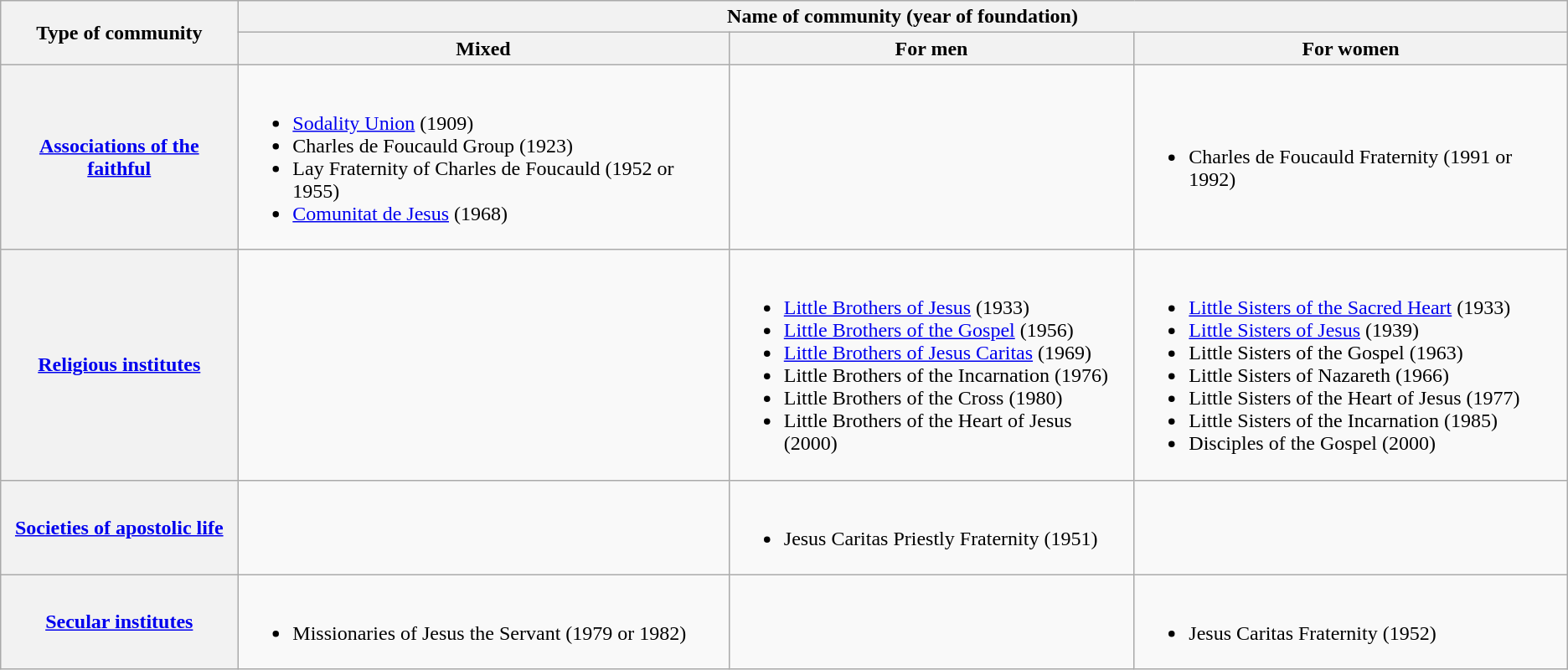<table class="wikitable">
<tr>
<th rowspan="2">Type of community</th>
<th colspan="3">Name of community (year of foundation)</th>
</tr>
<tr>
<th>Mixed</th>
<th>For men</th>
<th>For women</th>
</tr>
<tr>
<th><a href='#'>Associations of the faithful</a></th>
<td><br><ul><li><a href='#'>Sodality Union</a> (1909)</li><li>Charles de Foucauld Group (1923)</li><li>Lay Fraternity of Charles de Foucauld (1952 or 1955)</li><li><a href='#'>Comunitat de Jesus</a> (1968)</li></ul></td>
<td></td>
<td><br><ul><li>Charles de Foucauld Fraternity (1991 or 1992)</li></ul></td>
</tr>
<tr>
<th><a href='#'>Religious institutes</a></th>
<td></td>
<td><br><ul><li><a href='#'>Little Brothers of Jesus</a> (1933)</li><li><a href='#'>Little Brothers of the Gospel</a> (1956)</li><li><a href='#'>Little Brothers of Jesus Caritas</a> (1969)</li><li>Little Brothers of the Incarnation (1976)</li><li>Little Brothers of the Cross (1980)</li><li>Little Brothers of the Heart of Jesus (2000)</li></ul></td>
<td><br><ul><li><a href='#'>Little Sisters of the Sacred Heart</a> (1933)</li><li><a href='#'>Little Sisters of Jesus</a> (1939)</li><li>Little Sisters of the Gospel (1963)</li><li>Little Sisters of Nazareth (1966)</li><li>Little Sisters of the Heart of Jesus (1977)</li><li>Little Sisters of the Incarnation (1985)</li><li>Disciples of the Gospel (2000)</li></ul></td>
</tr>
<tr>
<th><a href='#'>Societies of apostolic life</a></th>
<td></td>
<td><br><ul><li>Jesus Caritas Priestly Fraternity (1951)</li></ul></td>
<td></td>
</tr>
<tr>
<th><a href='#'>Secular institutes</a></th>
<td><br><ul><li>Missionaries of Jesus the Servant (1979 or 1982)</li></ul></td>
<td></td>
<td><br><ul><li>Jesus Caritas Fraternity (1952)</li></ul></td>
</tr>
</table>
